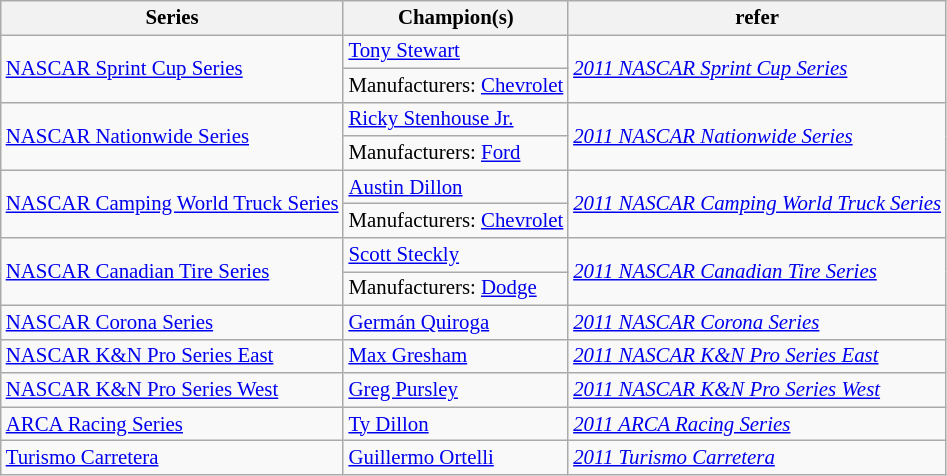<table class="wikitable" style="font-size: 87%;">
<tr>
<th>Series</th>
<th>Champion(s)</th>
<th>refer</th>
</tr>
<tr>
<td rowspan=2><a href='#'>NASCAR Sprint Cup Series</a></td>
<td> <a href='#'>Tony Stewart</a></td>
<td rowspan=2><em><a href='#'>2011 NASCAR Sprint Cup Series</a></em></td>
</tr>
<tr>
<td>Manufacturers:  <a href='#'>Chevrolet</a></td>
</tr>
<tr>
<td rowspan=2><a href='#'>NASCAR Nationwide Series</a></td>
<td> <a href='#'>Ricky Stenhouse Jr.</a></td>
<td rowspan=2><em><a href='#'>2011 NASCAR Nationwide Series</a></em></td>
</tr>
<tr>
<td>Manufacturers:  <a href='#'>Ford</a></td>
</tr>
<tr>
<td rowspan=2><a href='#'>NASCAR Camping World Truck Series</a></td>
<td> <a href='#'>Austin Dillon</a></td>
<td rowspan=2><em><a href='#'>2011 NASCAR Camping World Truck Series</a></em></td>
</tr>
<tr>
<td>Manufacturers:  <a href='#'>Chevrolet</a></td>
</tr>
<tr>
<td rowspan=2><a href='#'>NASCAR Canadian Tire Series</a></td>
<td> <a href='#'>Scott Steckly</a></td>
<td rowspan=2><em><a href='#'>2011 NASCAR Canadian Tire Series</a></em></td>
</tr>
<tr>
<td>Manufacturers:  <a href='#'>Dodge</a></td>
</tr>
<tr>
<td><a href='#'>NASCAR Corona Series</a></td>
<td> <a href='#'>Germán Quiroga</a></td>
<td><em><a href='#'>2011 NASCAR Corona Series</a></em></td>
</tr>
<tr>
<td><a href='#'>NASCAR K&N Pro Series East</a></td>
<td> <a href='#'>Max Gresham</a></td>
<td><em><a href='#'>2011 NASCAR K&N Pro Series East</a></em></td>
</tr>
<tr>
<td><a href='#'>NASCAR K&N Pro Series West</a></td>
<td> <a href='#'>Greg Pursley</a></td>
<td><em><a href='#'>2011 NASCAR K&N Pro Series West</a></em></td>
</tr>
<tr>
<td><a href='#'>ARCA Racing Series</a></td>
<td> <a href='#'>Ty Dillon</a></td>
<td><em><a href='#'>2011 ARCA Racing Series</a></em></td>
</tr>
<tr>
<td><a href='#'>Turismo Carretera</a></td>
<td> <a href='#'>Guillermo Ortelli</a></td>
<td><em><a href='#'>2011 Turismo Carretera</a></em></td>
</tr>
</table>
